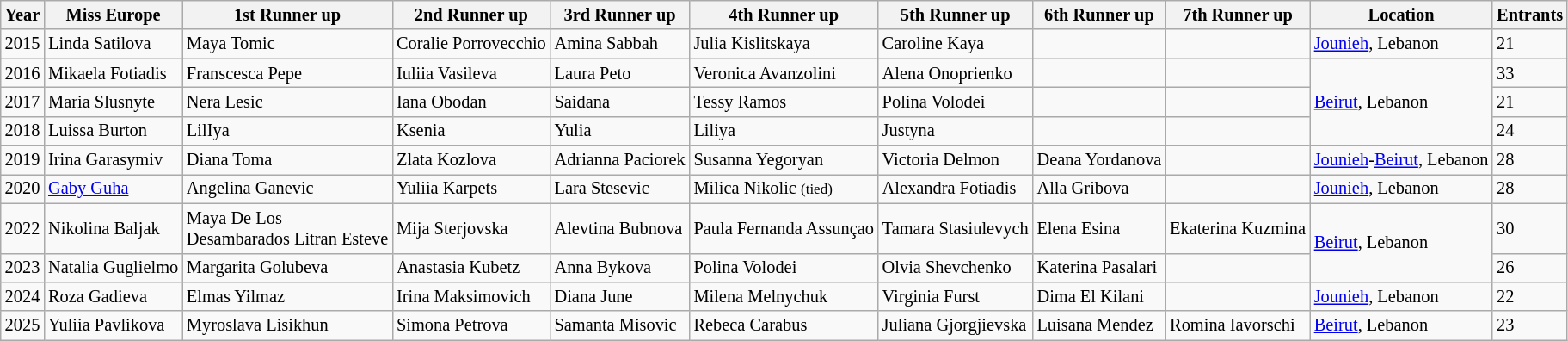<table class="wikitable" style="font-size: 85%;">
<tr>
<th>Year</th>
<th>Miss Europe</th>
<th>1st Runner up</th>
<th>2nd Runner up</th>
<th>3rd Runner up</th>
<th>4th Runner up</th>
<th>5th Runner up</th>
<th>6th Runner up</th>
<th>7th Runner up</th>
<th>Location</th>
<th>Entrants</th>
</tr>
<tr>
<td>2015</td>
<td>Linda Satilova<br></td>
<td>Maya Tomic<br></td>
<td>Coralie Porrovecchio<br></td>
<td>Amina Sabbah<br></td>
<td>Julia Kislitskaya<br></td>
<td>Caroline Kaya<br></td>
<td></td>
<td></td>
<td><a href='#'>Jounieh</a>, Lebanon</td>
<td>21</td>
</tr>
<tr>
<td>2016</td>
<td>Mikaela Fotiadis<br></td>
<td>Franscesca Pepe<br></td>
<td>Iuliia Vasileva<br></td>
<td>Laura Peto<br></td>
<td>Veronica Avanzolini<br></td>
<td>Alena Onoprienko<br></td>
<td></td>
<td></td>
<td rowspan="3"><a href='#'>Beirut</a>, Lebanon</td>
<td>33</td>
</tr>
<tr>
<td>2017</td>
<td>Maria Slusnyte<br></td>
<td>Nera Lesic<br></td>
<td>Iana Obodan<br></td>
<td>Saidana<br></td>
<td>Tessy Ramos<br></td>
<td>Polina Volodei<br></td>
<td></td>
<td></td>
<td>21</td>
</tr>
<tr>
<td>2018</td>
<td>Luissa Burton<br></td>
<td>LilIya<br></td>
<td>Ksenia<br></td>
<td>Yulia<br></td>
<td>Liliya<br></td>
<td>Justyna<br></td>
<td></td>
<td></td>
<td>24</td>
</tr>
<tr>
<td>2019</td>
<td>Irina Garasymiv<br></td>
<td>Diana Toma<br></td>
<td>Zlata Kozlova<br></td>
<td>Adrianna Paciorek<br></td>
<td>Susanna Yegoryan<br></td>
<td>Victoria Delmon<br></td>
<td>Deana Yordanova<br></td>
<td></td>
<td><a href='#'>Jounieh</a>-<a href='#'>Beirut</a>, Lebanon</td>
<td>28</td>
</tr>
<tr>
<td>2020</td>
<td><a href='#'>Gaby Guha</a> <br></td>
<td>Angelina Ganevic<br></td>
<td>Yuliia Karpets<br></td>
<td>Lara Stesevic<br></td>
<td>Milica Nikolic <small>(tied)</small><br></td>
<td>Alexandra Fotiadis<br></td>
<td>Alla Gribova<br></td>
<td></td>
<td><a href='#'>Jounieh</a>, Lebanon</td>
<td>28</td>
</tr>
<tr>
<td>2022</td>
<td>Nikolina Baljak<br></td>
<td>Maya De Los<br>Desambarados Litran Esteve<br></td>
<td>Mija Sterjovska<br></td>
<td>Alevtina Bubnova<br></td>
<td>Paula Fernanda Assunçao<br></td>
<td>Tamara Stasiulevych<br></td>
<td>Elena Esina<br></td>
<td>Ekaterina Kuzmina<br></td>
<td rowspan="2"><a href='#'>Beirut</a>, Lebanon</td>
<td>30</td>
</tr>
<tr>
<td>2023</td>
<td>Natalia Guglielmo<br></td>
<td>Margarita Golubeva<br></td>
<td>Anastasia Kubetz<br></td>
<td>Anna Bykova<br></td>
<td>Polina Volodei<br></td>
<td>Olvia Shevchenko<br></td>
<td>Katerina Pasalari<br></td>
<td></td>
<td>26</td>
</tr>
<tr>
<td>2024</td>
<td>Roza Gadieva<br></td>
<td>Elmas Yilmaz<br></td>
<td>Irina Maksimovich<br></td>
<td>Diana June<br></td>
<td>Milena Melnychuk<br></td>
<td>Virginia Furst<br></td>
<td>Dima El Kilani <br></td>
<td></td>
<td><a href='#'>Jounieh</a>, Lebanon</td>
<td>22</td>
</tr>
<tr>
<td>2025</td>
<td>Yuliia Pavlikova<br></td>
<td>Myroslava Lisikhun<br></td>
<td>Simona Petrova<br></td>
<td>Samanta Misovic<br></td>
<td>Rebeca Carabus<br></td>
<td>Juliana Gjorgjievska<br></td>
<td>Luisana Mendez<br></td>
<td>Romina Iavorschi<br> </td>
<td><a href='#'>Beirut</a>, Lebanon</td>
<td>23</td>
</tr>
</table>
